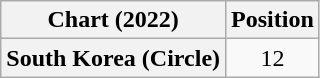<table class="wikitable plainrowheaders" style="text-align:center">
<tr>
<th scope="col">Chart (2022)</th>
<th scope="col">Position</th>
</tr>
<tr>
<th scope="row">South Korea (Circle)</th>
<td>12</td>
</tr>
</table>
